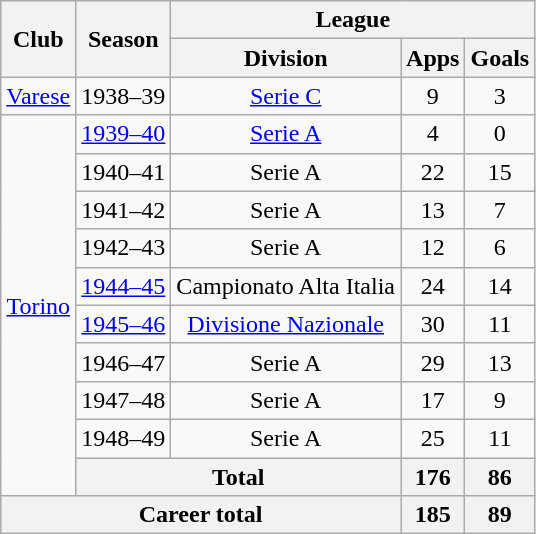<table class="wikitable" style="text-align:center">
<tr>
<th rowspan="2">Club</th>
<th rowspan="2">Season</th>
<th colspan="3">League</th>
</tr>
<tr>
<th>Division</th>
<th>Apps</th>
<th>Goals</th>
</tr>
<tr>
<td><a href='#'>Varese</a></td>
<td>1938–39</td>
<td><a href='#'>Serie C</a></td>
<td>9</td>
<td>3</td>
</tr>
<tr>
<td rowspan="10"><a href='#'>Torino</a></td>
<td><a href='#'>1939–40</a></td>
<td><a href='#'>Serie A</a></td>
<td>4</td>
<td>0</td>
</tr>
<tr>
<td>1940–41</td>
<td>Serie A</td>
<td>22</td>
<td>15</td>
</tr>
<tr>
<td>1941–42</td>
<td>Serie A</td>
<td>13</td>
<td>7</td>
</tr>
<tr>
<td>1942–43</td>
<td>Serie A</td>
<td>12</td>
<td>6</td>
</tr>
<tr>
<td><a href='#'>1944–45</a></td>
<td>Campionato Alta Italia</td>
<td>24</td>
<td>14</td>
</tr>
<tr>
<td><a href='#'>1945–46</a></td>
<td><a href='#'>Divisione Nazionale</a></td>
<td>30</td>
<td>11</td>
</tr>
<tr>
<td>1946–47</td>
<td>Serie A</td>
<td>29</td>
<td>13</td>
</tr>
<tr>
<td>1947–48</td>
<td>Serie A</td>
<td>17</td>
<td>9</td>
</tr>
<tr>
<td>1948–49</td>
<td>Serie A</td>
<td>25</td>
<td>11</td>
</tr>
<tr>
<th colspan="2">Total</th>
<th>176</th>
<th>86</th>
</tr>
<tr>
<th colspan=3>Career total</th>
<th>185</th>
<th>89</th>
</tr>
</table>
